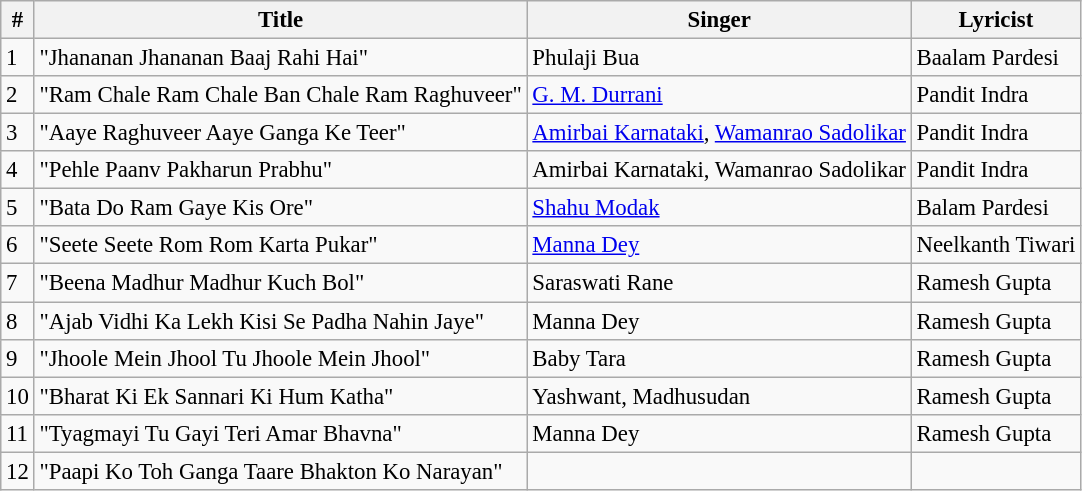<table class="wikitable" style="font-size:95%;">
<tr>
<th>#</th>
<th>Title</th>
<th>Singer</th>
<th>Lyricist</th>
</tr>
<tr>
<td>1</td>
<td>"Jhananan Jhananan Baaj Rahi Hai"</td>
<td>Phulaji Bua</td>
<td>Baalam Pardesi</td>
</tr>
<tr>
<td>2</td>
<td>"Ram Chale Ram Chale Ban Chale Ram Raghuveer"</td>
<td><a href='#'>G. M. Durrani</a></td>
<td>Pandit Indra</td>
</tr>
<tr>
<td>3</td>
<td>"Aaye Raghuveer Aaye Ganga Ke Teer"</td>
<td><a href='#'>Amirbai Karnataki</a>, <a href='#'>Wamanrao Sadolikar</a></td>
<td>Pandit Indra</td>
</tr>
<tr>
<td>4</td>
<td>"Pehle Paanv Pakharun Prabhu"</td>
<td>Amirbai Karnataki, Wamanrao Sadolikar</td>
<td>Pandit Indra</td>
</tr>
<tr>
<td>5</td>
<td>"Bata Do Ram Gaye Kis Ore"</td>
<td><a href='#'>Shahu Modak</a></td>
<td>Balam Pardesi</td>
</tr>
<tr>
<td>6</td>
<td>"Seete Seete Rom Rom Karta Pukar"</td>
<td><a href='#'>Manna Dey</a></td>
<td>Neelkanth Tiwari</td>
</tr>
<tr>
<td>7</td>
<td>"Beena Madhur Madhur Kuch Bol"</td>
<td>Saraswati Rane</td>
<td>Ramesh Gupta</td>
</tr>
<tr>
<td>8</td>
<td>"Ajab Vidhi Ka Lekh Kisi Se Padha Nahin Jaye"</td>
<td>Manna Dey</td>
<td>Ramesh Gupta</td>
</tr>
<tr>
<td>9</td>
<td>"Jhoole Mein Jhool Tu Jhoole Mein Jhool"</td>
<td>Baby Tara</td>
<td>Ramesh Gupta</td>
</tr>
<tr>
<td>10</td>
<td>"Bharat Ki Ek Sannari Ki Hum Katha"</td>
<td>Yashwant, Madhusudan</td>
<td>Ramesh Gupta</td>
</tr>
<tr>
<td>11</td>
<td>"Tyagmayi Tu Gayi Teri Amar Bhavna"</td>
<td>Manna Dey</td>
<td>Ramesh Gupta</td>
</tr>
<tr>
<td>12</td>
<td>"Paapi Ko Toh Ganga Taare Bhakton Ko Narayan"</td>
<td></td>
<td></td>
</tr>
</table>
